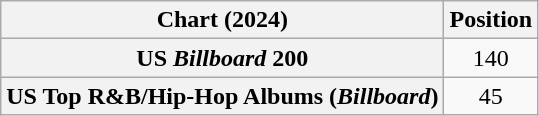<table class="wikitable sortable plainrowheaders" style="text-align:center">
<tr>
<th scope="col">Chart (2024)</th>
<th scope="col">Position</th>
</tr>
<tr>
<th scope="row">US <em>Billboard</em> 200</th>
<td>140</td>
</tr>
<tr>
<th scope="row">US Top R&B/Hip-Hop Albums (<em>Billboard</em>)</th>
<td>45</td>
</tr>
</table>
